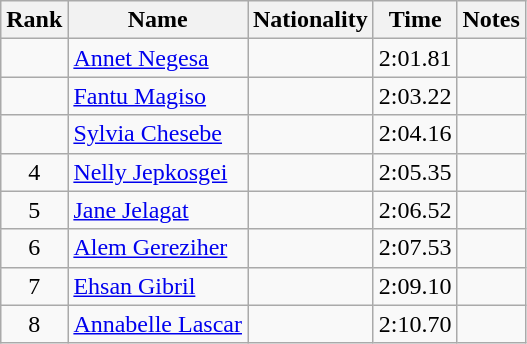<table class="wikitable sortable" style="text-align:center">
<tr>
<th>Rank</th>
<th>Name</th>
<th>Nationality</th>
<th>Time</th>
<th>Notes</th>
</tr>
<tr>
<td></td>
<td align=left><a href='#'>Annet Negesa</a></td>
<td align=left></td>
<td>2:01.81</td>
<td></td>
</tr>
<tr>
<td></td>
<td align=left><a href='#'>Fantu Magiso</a></td>
<td align=left></td>
<td>2:03.22</td>
<td></td>
</tr>
<tr>
<td></td>
<td align=left><a href='#'>Sylvia Chesebe</a></td>
<td align=left></td>
<td>2:04.16</td>
<td></td>
</tr>
<tr>
<td>4</td>
<td align=left><a href='#'>Nelly Jepkosgei</a></td>
<td align=left></td>
<td>2:05.35</td>
<td></td>
</tr>
<tr>
<td>5</td>
<td align=left><a href='#'>Jane Jelagat</a></td>
<td align=left></td>
<td>2:06.52</td>
<td></td>
</tr>
<tr>
<td>6</td>
<td align=left><a href='#'>Alem Gereziher</a></td>
<td align=left></td>
<td>2:07.53</td>
<td></td>
</tr>
<tr>
<td>7</td>
<td align=left><a href='#'>Ehsan Gibril</a></td>
<td align=left></td>
<td>2:09.10</td>
<td></td>
</tr>
<tr>
<td>8</td>
<td align=left><a href='#'>Annabelle Lascar</a></td>
<td align=left></td>
<td>2:10.70</td>
<td></td>
</tr>
</table>
